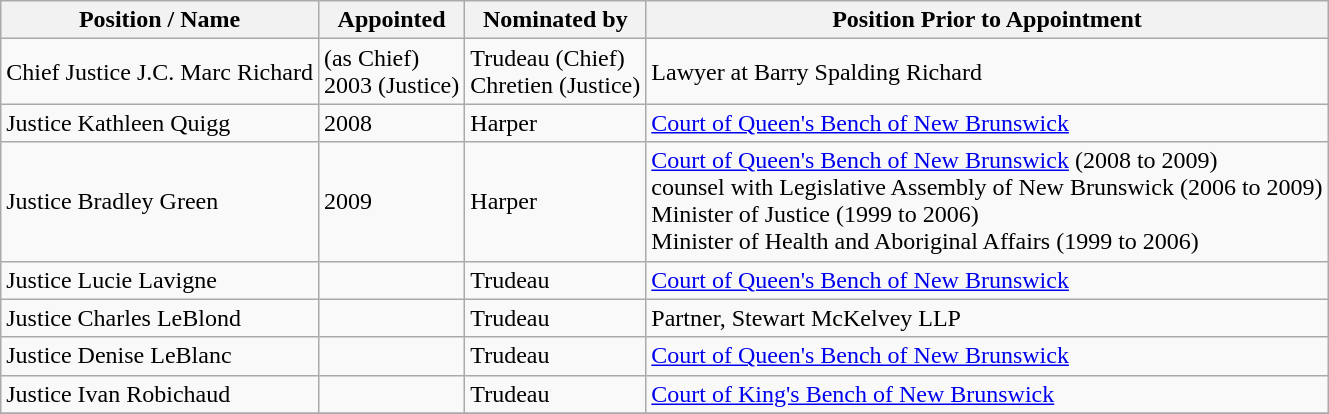<table class="wikitable sortable">
<tr>
<th>Position / Name</th>
<th>Appointed</th>
<th>Nominated by</th>
<th>Position Prior to Appointment</th>
</tr>
<tr>
<td>Chief Justice J.C. Marc Richard</td>
<td> (as Chief) <br> 2003 (Justice)</td>
<td>Trudeau (Chief) <br>Chretien (Justice)</td>
<td>Lawyer at Barry Spalding Richard</td>
</tr>
<tr>
<td>Justice Kathleen Quigg</td>
<td>2008</td>
<td>Harper</td>
<td><a href='#'>Court of Queen's Bench of New Brunswick</a></td>
</tr>
<tr>
<td>Justice Bradley Green</td>
<td>2009</td>
<td>Harper</td>
<td><a href='#'>Court of Queen's Bench of New Brunswick</a> (2008 to 2009)<br>counsel with Legislative Assembly of New Brunswick (2006 to 2009)<br> Minister of Justice (1999 to 2006)<br> Minister of Health and Aboriginal Affairs (1999 to 2006)</td>
</tr>
<tr>
<td>Justice Lucie Lavigne</td>
<td></td>
<td>Trudeau</td>
<td><a href='#'>Court of Queen's Bench of New Brunswick</a></td>
</tr>
<tr>
<td>Justice Charles LeBlond</td>
<td></td>
<td>Trudeau</td>
<td>Partner, Stewart McKelvey LLP</td>
</tr>
<tr>
<td>Justice Denise LeBlanc</td>
<td></td>
<td>Trudeau</td>
<td><a href='#'>Court of Queen's Bench of New Brunswick</a></td>
</tr>
<tr>
<td>Justice Ivan Robichaud</td>
<td></td>
<td>Trudeau</td>
<td><a href='#'>Court of King's Bench of New Brunswick</a></td>
</tr>
<tr>
</tr>
</table>
